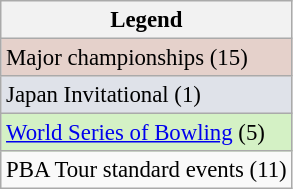<table class="wikitable" style="font-size:95%;">
<tr>
<th>Legend</th>
</tr>
<tr style="background:#e5d1cb;">
<td>Major championships (15)</td>
</tr>
<tr style="background:#dfe2e9;">
<td>Japan Invitational (1)</td>
</tr>
<tr style="background:#d4f1c5;">
<td><a href='#'>World Series of Bowling</a> (5)</td>
</tr>
<tr>
<td>PBA Tour standard events (11)</td>
</tr>
</table>
